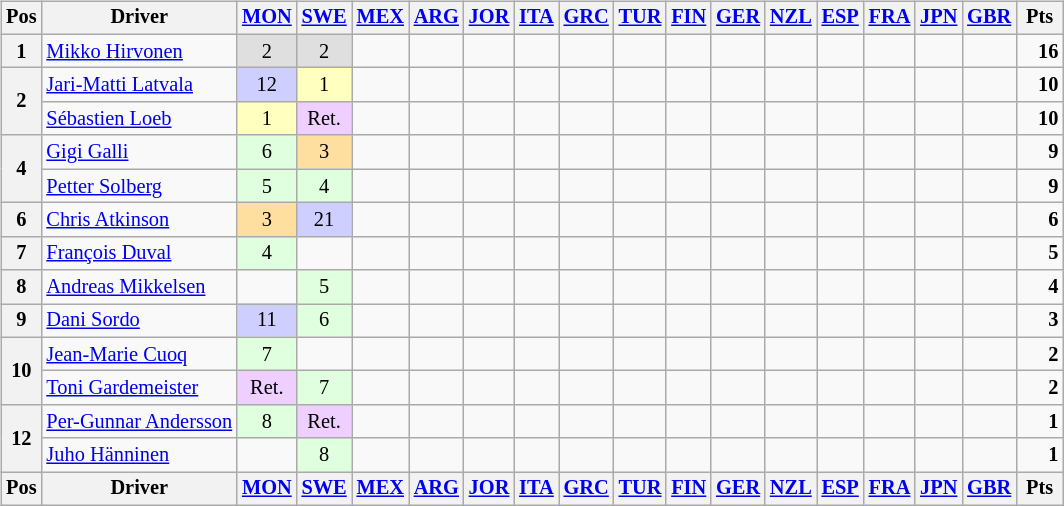<table>
<tr>
<td><br><table class="wikitable" style="font-size: 85%; text-align: center;">
<tr valign="top">
<th valign="middle">Pos</th>
<th valign="middle">Driver</th>
<th><a href='#'>MON</a><br></th>
<th><a href='#'>SWE</a><br></th>
<th><a href='#'>MEX</a><br></th>
<th><a href='#'>ARG</a><br></th>
<th><a href='#'>JOR</a><br></th>
<th><a href='#'>ITA</a><br></th>
<th><a href='#'>GRC</a><br></th>
<th><a href='#'>TUR</a><br></th>
<th><a href='#'>FIN</a><br></th>
<th><a href='#'>GER</a><br></th>
<th><a href='#'>NZL</a><br></th>
<th><a href='#'>ESP</a><br></th>
<th><a href='#'>FRA</a><br></th>
<th><a href='#'>JPN</a><br></th>
<th><a href='#'>GBR</a><br></th>
<th valign="middle"> Pts </th>
</tr>
<tr>
<th>1</th>
<td align=left> <a href='#'>Mikko Hirvonen</a></td>
<td style="background:#dfdfdf;">2</td>
<td style="background:#dfdfdf;">2</td>
<td></td>
<td></td>
<td></td>
<td></td>
<td></td>
<td></td>
<td></td>
<td></td>
<td></td>
<td></td>
<td></td>
<td></td>
<td></td>
<td align=right><strong>16</strong></td>
</tr>
<tr>
<th rowspan="2">2</th>
<td align=left> <a href='#'>Jari-Matti Latvala</a></td>
<td style="background:#cfcfff;">12</td>
<td style="background:#ffffbf;">1</td>
<td></td>
<td></td>
<td></td>
<td></td>
<td></td>
<td></td>
<td></td>
<td></td>
<td></td>
<td></td>
<td></td>
<td></td>
<td></td>
<td align=right><strong>10</strong></td>
</tr>
<tr>
<td align=left> <a href='#'>Sébastien Loeb</a></td>
<td style="background:#ffffbf;">1</td>
<td style="background:#efcfff;">Ret.</td>
<td></td>
<td></td>
<td></td>
<td></td>
<td></td>
<td></td>
<td></td>
<td></td>
<td></td>
<td></td>
<td></td>
<td></td>
<td></td>
<td align=right><strong>10</strong></td>
</tr>
<tr>
<th rowspan="2">4</th>
<td align=left> <a href='#'>Gigi Galli</a></td>
<td style="background:#dfffdf;">6</td>
<td style="background:#ffdf9f;">3</td>
<td></td>
<td></td>
<td></td>
<td></td>
<td></td>
<td></td>
<td></td>
<td></td>
<td></td>
<td></td>
<td></td>
<td></td>
<td></td>
<td align=right><strong>9</strong></td>
</tr>
<tr>
<td align=left> <a href='#'>Petter Solberg</a></td>
<td style="background:#dfffdf;">5</td>
<td style="background:#dfffdf;">4</td>
<td></td>
<td></td>
<td></td>
<td></td>
<td></td>
<td></td>
<td></td>
<td></td>
<td></td>
<td></td>
<td></td>
<td></td>
<td></td>
<td align=right><strong>9</strong></td>
</tr>
<tr>
<th>6</th>
<td align=left> <a href='#'>Chris Atkinson</a></td>
<td style="background:#ffdf9f;">3</td>
<td style="background:#cfcfff;">21</td>
<td></td>
<td></td>
<td></td>
<td></td>
<td></td>
<td></td>
<td></td>
<td></td>
<td></td>
<td></td>
<td></td>
<td></td>
<td></td>
<td align=right><strong>6</strong></td>
</tr>
<tr>
<th>7</th>
<td align=left> <a href='#'>François Duval</a></td>
<td style="background:#dfffdf;">4</td>
<td></td>
<td></td>
<td></td>
<td></td>
<td></td>
<td></td>
<td></td>
<td></td>
<td></td>
<td></td>
<td></td>
<td></td>
<td></td>
<td></td>
<td align="right"><strong>5</strong></td>
</tr>
<tr>
<th>8</th>
<td align=left> <a href='#'>Andreas Mikkelsen</a></td>
<td></td>
<td style="background:#dfffdf;">5</td>
<td></td>
<td></td>
<td></td>
<td></td>
<td></td>
<td></td>
<td></td>
<td></td>
<td></td>
<td></td>
<td></td>
<td></td>
<td></td>
<td align="right"><strong>4</strong></td>
</tr>
<tr>
<th>9</th>
<td align=left> <a href='#'>Dani Sordo</a></td>
<td style="background:#cfcfff;">11</td>
<td style="background:#dfffdf;">6</td>
<td></td>
<td></td>
<td></td>
<td></td>
<td></td>
<td></td>
<td></td>
<td></td>
<td></td>
<td></td>
<td></td>
<td></td>
<td></td>
<td align=right><strong>3</strong></td>
</tr>
<tr>
<th rowspan="2">10</th>
<td align=left> <a href='#'>Jean-Marie Cuoq</a></td>
<td style="background:#dfffdf;">7</td>
<td></td>
<td></td>
<td></td>
<td></td>
<td></td>
<td></td>
<td></td>
<td></td>
<td></td>
<td></td>
<td></td>
<td></td>
<td></td>
<td></td>
<td align="right"><strong>2</strong></td>
</tr>
<tr>
<td align=left> <a href='#'>Toni Gardemeister</a></td>
<td style="background:#efcfff;">Ret.</td>
<td style="background:#dfffdf;">7</td>
<td></td>
<td></td>
<td></td>
<td></td>
<td></td>
<td></td>
<td></td>
<td></td>
<td></td>
<td></td>
<td></td>
<td></td>
<td></td>
<td align="right"><strong>2</strong></td>
</tr>
<tr>
<th rowspan="2">12</th>
<td align=left> <a href='#'>Per-Gunnar Andersson</a></td>
<td style="background:#dfffdf;">8</td>
<td style="background:#efcfff;">Ret.</td>
<td></td>
<td></td>
<td></td>
<td></td>
<td></td>
<td></td>
<td></td>
<td></td>
<td></td>
<td></td>
<td></td>
<td></td>
<td></td>
<td align=right><strong>1</strong></td>
</tr>
<tr>
<td align=left> <a href='#'>Juho Hänninen</a></td>
<td></td>
<td style="background:#dfffdf;">8</td>
<td></td>
<td></td>
<td></td>
<td></td>
<td></td>
<td></td>
<td></td>
<td></td>
<td></td>
<td></td>
<td></td>
<td></td>
<td></td>
<td align="right"><strong>1</strong></td>
</tr>
<tr valign="top">
<th valign="middle">Pos</th>
<th valign="middle">Driver</th>
<th><a href='#'>MON</a><br></th>
<th><a href='#'>SWE</a><br></th>
<th><a href='#'>MEX</a><br></th>
<th><a href='#'>ARG</a><br></th>
<th><a href='#'>JOR</a><br></th>
<th><a href='#'>ITA</a><br></th>
<th><a href='#'>GRC</a><br></th>
<th><a href='#'>TUR</a><br></th>
<th><a href='#'>FIN</a><br></th>
<th><a href='#'>GER</a><br></th>
<th><a href='#'>NZL</a><br></th>
<th><a href='#'>ESP</a><br></th>
<th><a href='#'>FRA</a><br></th>
<th><a href='#'>JPN</a><br></th>
<th><a href='#'>GBR</a><br></th>
<th valign="middle">Pts</th>
</tr>
</table>
</td>
<td valign="top"><br></td>
</tr>
</table>
